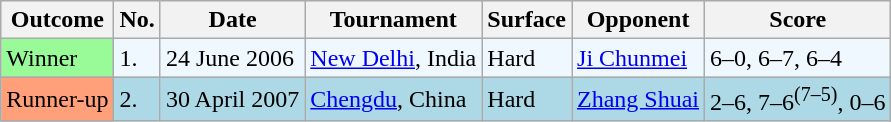<table class="wikitable">
<tr style="background:#efefef;">
<th>Outcome</th>
<th>No.</th>
<th>Date</th>
<th>Tournament</th>
<th>Surface</th>
<th>Opponent</th>
<th>Score</th>
</tr>
<tr style="background:#f0f8ff;">
<td bgcolor=98FB98>Winner</td>
<td>1.</td>
<td>24 June 2006</td>
<td><a href='#'>New Delhi</a>, India</td>
<td>Hard</td>
<td> <a href='#'>Ji Chunmei</a></td>
<td>6–0, 6–7, 6–4</td>
</tr>
<tr style="background:lightblue;">
<td bgcolor=FFA07A>Runner-up</td>
<td>2.</td>
<td>30 April 2007</td>
<td><a href='#'>Chengdu</a>, China</td>
<td>Hard</td>
<td> <a href='#'>Zhang Shuai</a></td>
<td>2–6, 7–6<sup>(7–5)</sup>, 0–6</td>
</tr>
</table>
